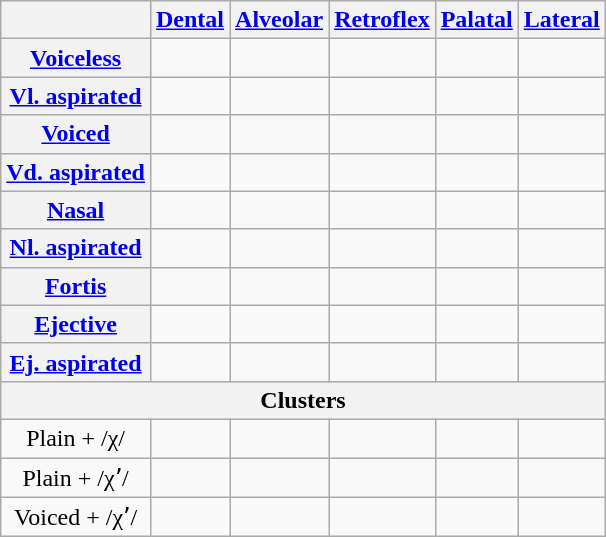<table class="wikitable" style=text-align:center>
<tr>
<th></th>
<th><a href='#'>Dental</a></th>
<th><a href='#'>Alveolar</a></th>
<th><a href='#'>Retroflex</a></th>
<th><a href='#'>Palatal</a></th>
<th><a href='#'>Lateral</a></th>
</tr>
<tr>
<th><a href='#'>Voiceless</a></th>
<td></td>
<td></td>
<td></td>
<td></td>
<td></td>
</tr>
<tr>
<th><a href='#'>Vl. aspirated</a></th>
<td></td>
<td></td>
<td></td>
<td></td>
<td></td>
</tr>
<tr>
<th><a href='#'>Voiced</a></th>
<td></td>
<td></td>
<td></td>
<td></td>
<td></td>
</tr>
<tr>
<th><a href='#'>Vd. aspirated</a></th>
<td></td>
<td></td>
<td></td>
<td></td>
<td></td>
</tr>
<tr>
<th><a href='#'>Nasal</a></th>
<td></td>
<td></td>
<td></td>
<td></td>
<td></td>
</tr>
<tr>
<th><a href='#'>Nl. aspirated</a></th>
<td></td>
<td></td>
<td></td>
<td></td>
<td></td>
</tr>
<tr>
<th><a href='#'>Fortis</a></th>
<td></td>
<td></td>
<td></td>
<td></td>
<td></td>
</tr>
<tr>
<th><a href='#'>Ejective</a></th>
<td></td>
<td></td>
<td></td>
<td></td>
<td></td>
</tr>
<tr>
<th><a href='#'>Ej. aspirated</a></th>
<td></td>
<td></td>
<td></td>
<td></td>
<td></td>
</tr>
<tr>
<th colspan="6">Clusters</th>
</tr>
<tr>
<td>Plain + /χ/</td>
<td></td>
<td></td>
<td></td>
<td></td>
<td></td>
</tr>
<tr>
<td>Plain + /χʼ/</td>
<td></td>
<td></td>
<td><br></td>
<td></td>
<td></td>
</tr>
<tr>
<td>Voiced + /χʼ/</td>
<td></td>
<td></td>
<td></td>
<td></td>
<td></td>
</tr>
</table>
